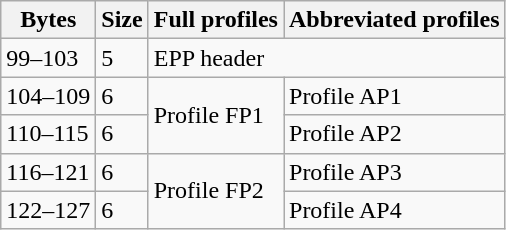<table class=wikitable>
<tr>
<th>Bytes</th>
<th>Size</th>
<th>Full profiles</th>
<th>Abbreviated profiles</th>
</tr>
<tr>
<td>99–103</td>
<td>5</td>
<td colspan=2>EPP header</td>
</tr>
<tr>
<td>104–109</td>
<td>6</td>
<td rowspan=2>Profile FP1</td>
<td>Profile AP1</td>
</tr>
<tr>
<td>110–115</td>
<td>6</td>
<td>Profile AP2</td>
</tr>
<tr>
<td>116–121</td>
<td>6</td>
<td rowspan=2>Profile FP2</td>
<td>Profile AP3</td>
</tr>
<tr>
<td>122–127</td>
<td>6</td>
<td>Profile AP4</td>
</tr>
</table>
